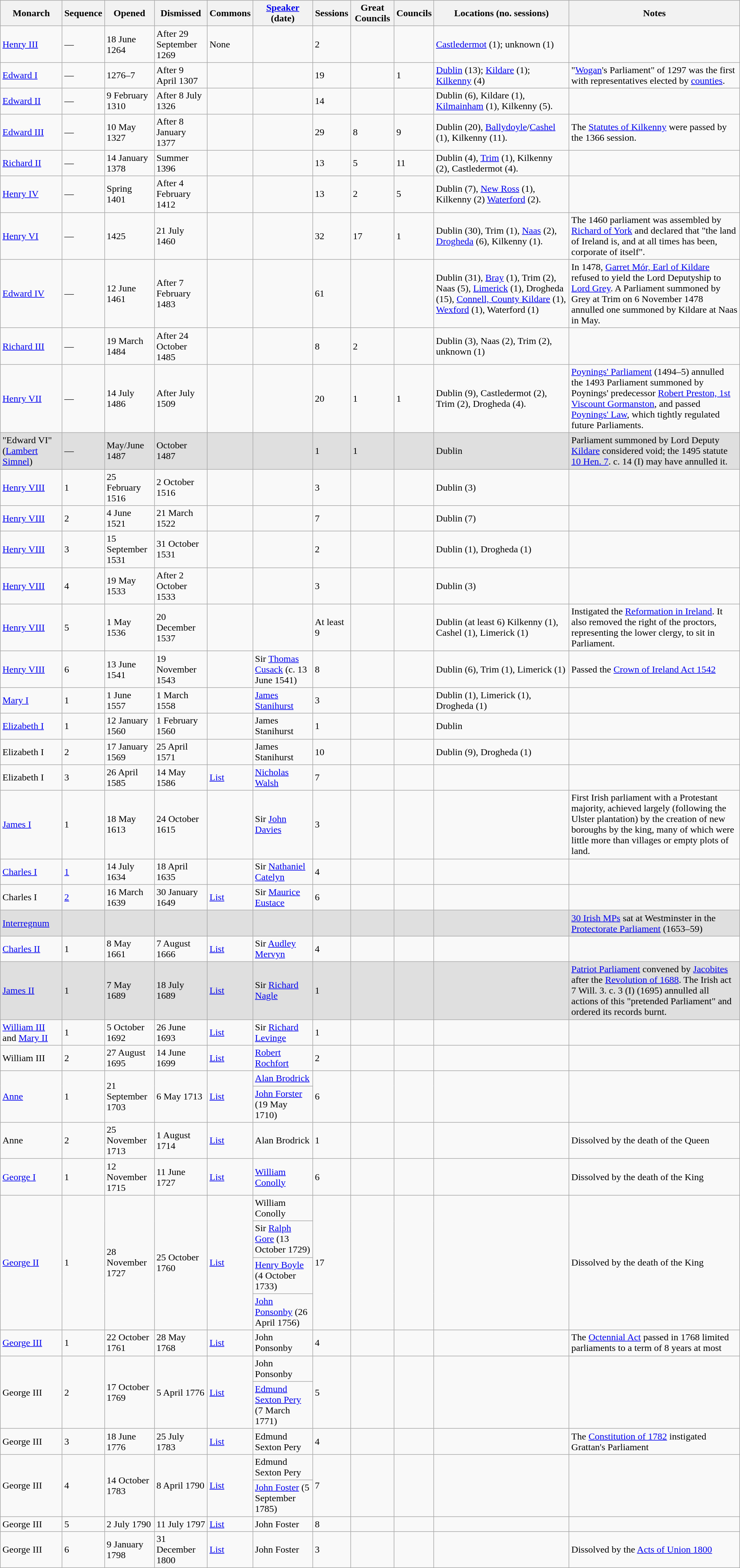<table class="wikitable">
<tr>
<th>Monarch</th>
<th>Sequence</th>
<th>Opened</th>
<th>Dismissed</th>
<th>Commons</th>
<th><a href='#'>Speaker</a> (date)</th>
<th>Sessions</th>
<th>Great Councils</th>
<th>Councils</th>
<th>Locations (no. sessions)</th>
<th>Notes</th>
</tr>
<tr>
<td><a href='#'>Henry III</a></td>
<td>—</td>
<td>18 June 1264</td>
<td>After 29 September 1269</td>
<td>None</td>
<td></td>
<td>2</td>
<td></td>
<td></td>
<td><a href='#'>Castledermot</a> (1); unknown (1)</td>
<td></td>
</tr>
<tr>
<td><a href='#'>Edward I</a></td>
<td>—</td>
<td>1276–7</td>
<td>After 9 April 1307</td>
<td></td>
<td></td>
<td>19</td>
<td></td>
<td>1</td>
<td><a href='#'>Dublin</a> (13); <a href='#'>Kildare</a> (1); <a href='#'>Kilkenny</a> (4)</td>
<td>"<a href='#'>Wogan</a>'s Parliament" of 1297 was the first with representatives elected by <a href='#'>counties</a>.</td>
</tr>
<tr>
<td><a href='#'>Edward II</a></td>
<td>—</td>
<td>9 February 1310</td>
<td>After 8 July 1326</td>
<td></td>
<td></td>
<td>14</td>
<td></td>
<td></td>
<td>Dublin (6), Kildare (1), <a href='#'>Kilmainham</a> (1), Kilkenny (5).</td>
<td></td>
</tr>
<tr>
<td><a href='#'>Edward III</a></td>
<td>—</td>
<td>10 May 1327</td>
<td>After 8 January 1377</td>
<td></td>
<td></td>
<td>29</td>
<td>8</td>
<td>9</td>
<td>Dublin (20), <a href='#'>Ballydoyle</a>/<a href='#'>Cashel</a> (1), Kilkenny (11).</td>
<td>The <a href='#'>Statutes of Kilkenny</a> were passed by the 1366 session.</td>
</tr>
<tr>
<td><a href='#'>Richard II</a></td>
<td>—</td>
<td>14 January 1378</td>
<td>Summer 1396</td>
<td></td>
<td></td>
<td>13</td>
<td>5</td>
<td>11</td>
<td>Dublin (4), <a href='#'>Trim</a> (1), Kilkenny (2), Castledermot (4).</td>
<td></td>
</tr>
<tr>
<td><a href='#'>Henry IV</a></td>
<td>—</td>
<td>Spring 1401</td>
<td>After 4 February 1412</td>
<td></td>
<td></td>
<td>13</td>
<td>2</td>
<td>5</td>
<td>Dublin (7), <a href='#'>New Ross</a> (1), Kilkenny (2) <a href='#'>Waterford</a> (2).</td>
<td></td>
</tr>
<tr>
<td><a href='#'>Henry VI</a></td>
<td>—</td>
<td>1425</td>
<td>21 July 1460</td>
<td></td>
<td></td>
<td>32</td>
<td>17</td>
<td>1</td>
<td>Dublin (30), Trim (1), <a href='#'>Naas</a> (2), <a href='#'>Drogheda</a> (6), Kilkenny (1).</td>
<td>The 1460 parliament was assembled by <a href='#'>Richard of York</a> and declared that "the land of Ireland is, and at all times has been, corporate of itself".</td>
</tr>
<tr>
<td><a href='#'>Edward IV</a></td>
<td>—</td>
<td>12 June 1461</td>
<td>After 7 February 1483</td>
<td></td>
<td></td>
<td>61</td>
<td></td>
<td></td>
<td>Dublin (31), <a href='#'>Bray</a> (1), Trim (2), Naas (5), <a href='#'>Limerick</a> (1), Drogheda (15), <a href='#'>Connell, County Kildare</a> (1), <a href='#'>Wexford</a> (1), Waterford (1)</td>
<td>In 1478, <a href='#'>Garret Mór, Earl of Kildare</a> refused to yield the Lord Deputyship to <a href='#'>Lord Grey</a>. A Parliament summoned by Grey at Trim on 6 November 1478 annulled one summoned by Kildare at Naas in May.</td>
</tr>
<tr>
<td><a href='#'>Richard III</a></td>
<td>—</td>
<td>19 March 1484</td>
<td>After 24 October 1485</td>
<td></td>
<td></td>
<td>8</td>
<td>2</td>
<td></td>
<td>Dublin (3), Naas (2), Trim (2), unknown (1)</td>
<td></td>
</tr>
<tr>
<td><a href='#'>Henry VII</a></td>
<td>—</td>
<td>14 July 1486</td>
<td>After July 1509</td>
<td></td>
<td></td>
<td>20</td>
<td>1</td>
<td>1</td>
<td>Dublin (9), Castledermot (2), Trim (2), Drogheda (4).</td>
<td><a href='#'>Poynings' Parliament</a> (1494–5) annulled the 1493 Parliament summoned by Poynings' predecessor <a href='#'>Robert Preston, 1st Viscount Gormanston</a>, and passed <a href='#'>Poynings' Law</a>, which tightly regulated future Parliaments.</td>
</tr>
<tr style="background-color:#DFDFDF;">
<td>"Edward VI" (<a href='#'>Lambert Simnel</a>)</td>
<td>—</td>
<td>May/June 1487</td>
<td>October 1487</td>
<td></td>
<td></td>
<td>1</td>
<td>1</td>
<td></td>
<td>Dublin</td>
<td>Parliament summoned by Lord Deputy <a href='#'>Kildare</a> considered void; the 1495 statute <a href='#'>10 Hen. 7</a>. c. 14 (I) may have annulled it.</td>
</tr>
<tr>
<td><a href='#'>Henry VIII</a></td>
<td>1</td>
<td>25 February 1516</td>
<td>2 October 1516</td>
<td></td>
<td></td>
<td>3</td>
<td></td>
<td></td>
<td>Dublin (3)</td>
<td></td>
</tr>
<tr>
<td><a href='#'>Henry VIII</a></td>
<td>2</td>
<td>4 June 1521</td>
<td>21 March 1522</td>
<td></td>
<td></td>
<td>7</td>
<td></td>
<td></td>
<td>Dublin (7)</td>
<td></td>
</tr>
<tr>
<td><a href='#'>Henry VIII</a></td>
<td>3</td>
<td>15 September 1531</td>
<td>31 October 1531</td>
<td></td>
<td></td>
<td>2</td>
<td></td>
<td></td>
<td>Dublin (1), Drogheda (1)</td>
<td></td>
</tr>
<tr>
<td><a href='#'>Henry VIII</a></td>
<td>4</td>
<td>19 May 1533</td>
<td>After 2 October 1533</td>
<td></td>
<td></td>
<td>3</td>
<td></td>
<td></td>
<td>Dublin (3)</td>
<td></td>
</tr>
<tr>
<td><a href='#'>Henry VIII</a></td>
<td>5</td>
<td>1 May 1536</td>
<td>20 December 1537</td>
<td></td>
<td></td>
<td>At least 9</td>
<td></td>
<td></td>
<td>Dublin (at least 6) Kilkenny (1), Cashel (1), Limerick (1)</td>
<td>Instigated the <a href='#'>Reformation in Ireland</a>. It also removed the right of the proctors, representing the lower clergy, to sit in Parliament.</td>
</tr>
<tr>
<td><a href='#'>Henry VIII</a></td>
<td>6</td>
<td>13 June 1541</td>
<td>19 November 1543</td>
<td></td>
<td>Sir <a href='#'>Thomas Cusack</a> (c. 13 June 1541)</td>
<td>8</td>
<td></td>
<td></td>
<td>Dublin (6), Trim (1), Limerick (1)</td>
<td>Passed the <a href='#'>Crown of Ireland Act 1542</a></td>
</tr>
<tr>
<td><a href='#'>Mary I</a></td>
<td>1</td>
<td>1 June 1557</td>
<td>1 March 1558</td>
<td></td>
<td><a href='#'>James Stanihurst</a></td>
<td>3</td>
<td></td>
<td></td>
<td>Dublin (1), Limerick (1), Drogheda (1)</td>
<td></td>
</tr>
<tr>
<td><a href='#'>Elizabeth I</a></td>
<td>1</td>
<td>12 January 1560</td>
<td>1 February 1560</td>
<td></td>
<td>James Stanihurst</td>
<td>1</td>
<td></td>
<td></td>
<td>Dublin</td>
<td></td>
</tr>
<tr>
<td>Elizabeth I</td>
<td>2</td>
<td>17 January 1569</td>
<td>25 April 1571</td>
<td></td>
<td>James Stanihurst</td>
<td>10</td>
<td></td>
<td></td>
<td>Dublin (9), Drogheda (1)</td>
<td></td>
</tr>
<tr>
<td>Elizabeth I</td>
<td>3</td>
<td>26 April 1585</td>
<td>14 May 1586</td>
<td><a href='#'>List</a></td>
<td><a href='#'>Nicholas Walsh</a></td>
<td>7</td>
<td></td>
<td></td>
<td></td>
<td></td>
</tr>
<tr>
<td><a href='#'>James I</a></td>
<td>1</td>
<td>18 May 1613</td>
<td>24 October 1615</td>
<td></td>
<td>Sir <a href='#'>John Davies</a></td>
<td>3</td>
<td></td>
<td></td>
<td></td>
<td>First Irish parliament with a Protestant majority, achieved largely (following the Ulster plantation) by the creation of new boroughs by the king, many of which were little more than villages or empty plots of land.</td>
</tr>
<tr>
<td><a href='#'>Charles I</a></td>
<td><a href='#'>1</a></td>
<td>14 July 1634</td>
<td>18 April 1635</td>
<td></td>
<td>Sir <a href='#'>Nathaniel Catelyn</a></td>
<td>4</td>
<td></td>
<td></td>
<td></td>
<td></td>
</tr>
<tr>
<td>Charles I</td>
<td><a href='#'>2</a></td>
<td>16 March 1639</td>
<td>30 January 1649</td>
<td><a href='#'>List</a></td>
<td>Sir <a href='#'>Maurice Eustace</a></td>
<td>6</td>
<td></td>
<td></td>
<td></td>
<td></td>
</tr>
<tr style="background-color:#DFDFDF;">
<td><a href='#'>Interregnum</a></td>
<td></td>
<td></td>
<td></td>
<td></td>
<td></td>
<td></td>
<td></td>
<td></td>
<td></td>
<td><a href='#'>30 Irish MPs</a> sat at Westminster in the <a href='#'>Protectorate Parliament</a> (1653–59)</td>
</tr>
<tr>
<td><a href='#'>Charles II</a></td>
<td>1</td>
<td>8 May 1661</td>
<td>7 August 1666</td>
<td><a href='#'>List</a></td>
<td>Sir <a href='#'>Audley Mervyn</a></td>
<td>4</td>
<td></td>
<td></td>
<td></td>
<td></td>
</tr>
<tr style="background-color:#DFDFDF;">
<td><a href='#'>James II</a></td>
<td>1</td>
<td>7 May 1689</td>
<td>18 July 1689</td>
<td><a href='#'>List</a></td>
<td>Sir <a href='#'>Richard Nagle</a></td>
<td>1</td>
<td></td>
<td></td>
<td></td>
<td><a href='#'>Patriot Parliament</a> convened by <a href='#'>Jacobites</a> after the <a href='#'>Revolution of 1688</a>. The Irish act 7 Will. 3. c. 3 (I) (1695) annulled all actions of this "pretended Parliament" and ordered its records burnt.</td>
</tr>
<tr>
<td><a href='#'>William III</a> and <a href='#'>Mary II</a></td>
<td>1</td>
<td>5 October 1692</td>
<td>26 June 1693</td>
<td><a href='#'>List</a></td>
<td>Sir <a href='#'>Richard Levinge</a></td>
<td>1</td>
<td></td>
<td></td>
<td></td>
<td></td>
</tr>
<tr>
<td>William III</td>
<td>2</td>
<td>27 August 1695</td>
<td>14 June 1699</td>
<td><a href='#'>List</a></td>
<td><a href='#'>Robert Rochfort</a></td>
<td>2</td>
<td></td>
<td></td>
<td></td>
<td></td>
</tr>
<tr>
<td rowspan="2"><a href='#'>Anne</a></td>
<td rowspan="2">1</td>
<td rowspan="2">21 September 1703</td>
<td rowspan="2">6 May 1713</td>
<td rowspan="2"><a href='#'>List</a></td>
<td><a href='#'>Alan Brodrick</a></td>
<td rowspan="2">6</td>
<td rowspan="2"></td>
<td rowspan="2"></td>
<td rowspan="2"></td>
<td rowspan="2"></td>
</tr>
<tr>
<td><a href='#'>John Forster</a> (19 May 1710)</td>
</tr>
<tr>
<td>Anne</td>
<td>2</td>
<td>25 November 1713</td>
<td>1 August 1714</td>
<td><a href='#'>List</a></td>
<td>Alan Brodrick</td>
<td>1</td>
<td></td>
<td></td>
<td></td>
<td>Dissolved by the death of the Queen</td>
</tr>
<tr>
<td><a href='#'>George I</a></td>
<td>1</td>
<td>12 November 1715</td>
<td>11 June 1727</td>
<td><a href='#'>List</a></td>
<td><a href='#'>William Conolly</a></td>
<td>6</td>
<td></td>
<td></td>
<td></td>
<td>Dissolved by the death of the King</td>
</tr>
<tr>
<td rowspan="4"><a href='#'>George II</a></td>
<td rowspan="4">1</td>
<td rowspan="4">28 November 1727</td>
<td rowspan="4">25 October 1760</td>
<td rowspan="4"><a href='#'>List</a></td>
<td>William Conolly</td>
<td rowspan="4">17</td>
<td rowspan="4"></td>
<td rowspan="4"></td>
<td rowspan="4"></td>
<td rowspan="4">Dissolved by the death of the King</td>
</tr>
<tr>
<td>Sir <a href='#'>Ralph Gore</a> (13 October 1729)</td>
</tr>
<tr>
<td><a href='#'>Henry Boyle</a> (4 October 1733)</td>
</tr>
<tr>
<td><a href='#'>John Ponsonby</a> (26 April 1756)</td>
</tr>
<tr>
<td><a href='#'>George III</a></td>
<td>1</td>
<td>22 October 1761</td>
<td>28 May 1768</td>
<td><a href='#'>List</a></td>
<td>John Ponsonby</td>
<td>4</td>
<td></td>
<td></td>
<td></td>
<td>The <a href='#'>Octennial Act</a> passed in 1768 limited parliaments to a term of 8 years at most</td>
</tr>
<tr>
<td rowspan="2">George III</td>
<td rowspan="2">2</td>
<td rowspan="2">17 October 1769</td>
<td rowspan="2">5 April 1776</td>
<td rowspan="2"><a href='#'>List</a></td>
<td>John Ponsonby</td>
<td rowspan="2">5</td>
<td rowspan="2"></td>
<td rowspan="2"></td>
<td rowspan="2"></td>
<td rowspan="2"></td>
</tr>
<tr>
<td><a href='#'>Edmund Sexton Pery</a> (7 March 1771)</td>
</tr>
<tr>
<td>George III</td>
<td>3</td>
<td>18 June 1776</td>
<td>25 July 1783</td>
<td><a href='#'>List</a></td>
<td>Edmund Sexton Pery</td>
<td>4</td>
<td></td>
<td></td>
<td></td>
<td>The <a href='#'>Constitution of 1782</a> instigated Grattan's Parliament</td>
</tr>
<tr>
<td rowspan="2">George III</td>
<td rowspan="2">4</td>
<td rowspan="2">14 October 1783</td>
<td rowspan="2">8 April 1790</td>
<td rowspan="2"><a href='#'>List</a></td>
<td>Edmund Sexton Pery</td>
<td rowspan="2">7</td>
<td rowspan="2"></td>
<td rowspan="2"></td>
<td rowspan="2"></td>
<td rowspan="2"></td>
</tr>
<tr>
<td><a href='#'>John Foster</a> (5 September 1785)</td>
</tr>
<tr>
<td>George III</td>
<td>5</td>
<td>2 July 1790</td>
<td>11 July 1797</td>
<td><a href='#'>List</a></td>
<td>John Foster</td>
<td>8</td>
<td></td>
<td></td>
<td></td>
<td></td>
</tr>
<tr>
<td>George III</td>
<td>6</td>
<td>9 January 1798</td>
<td>31 December 1800</td>
<td><a href='#'>List</a></td>
<td>John Foster</td>
<td>3</td>
<td></td>
<td></td>
<td></td>
<td>Dissolved by the <a href='#'>Acts of Union 1800</a></td>
</tr>
</table>
